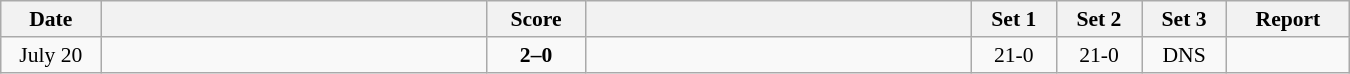<table class="wikitable" style="text-align: center; font-size:90% ">
<tr>
<th width="60">Date</th>
<th align="right" width="250"></th>
<th width="60">Score</th>
<th align="left" width="250"></th>
<th width="50">Set 1</th>
<th width="50">Set 2</th>
<th width="50">Set 3</th>
<th width="75">Report</th>
</tr>
<tr>
<td>July 20</td>
<td align=left><strong></strong></td>
<td align=center><strong>2–0</strong></td>
<td align=left></td>
<td>21-0</td>
<td>21-0</td>
<td>DNS</td>
<td></td>
</tr>
</table>
